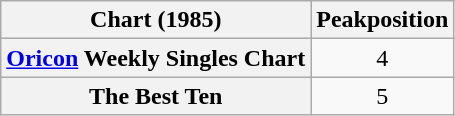<table class="wikitable plainrowheaders" style="text-align:center;">
<tr>
<th>Chart (1985)</th>
<th>Peakposition</th>
</tr>
<tr>
<th scope="row"><a href='#'>Oricon</a> Weekly Singles Chart</th>
<td>4</td>
</tr>
<tr>
<th scope="row">The Best Ten</th>
<td>5</td>
</tr>
</table>
